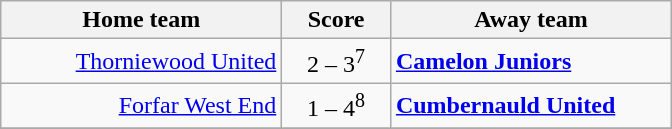<table border=0 cellpadding=4 cellspacing=0>
<tr>
<td valign="top"><br><table class="wikitable" style="border-collapse: collapse;">
<tr>
<th align="right" width="180">Home team</th>
<th align="center" width="65"> Score </th>
<th align="left" width="180">Away team</th>
</tr>
<tr>
<td style="text-align: right;"><a href='#'>Thorniewood United</a></td>
<td style="text-align: center;">2 – 3<sup>7</sup></td>
<td style="text-align: left;"><strong><a href='#'>Camelon Juniors</a></strong></td>
</tr>
<tr>
<td style="text-align: right;"><a href='#'>Forfar West End</a></td>
<td style="text-align: center;">1 – 4<sup>8</sup></td>
<td style="text-align: left;"><strong><a href='#'>Cumbernauld United</a></strong></td>
</tr>
<tr>
</tr>
</table>
</td>
</tr>
</table>
